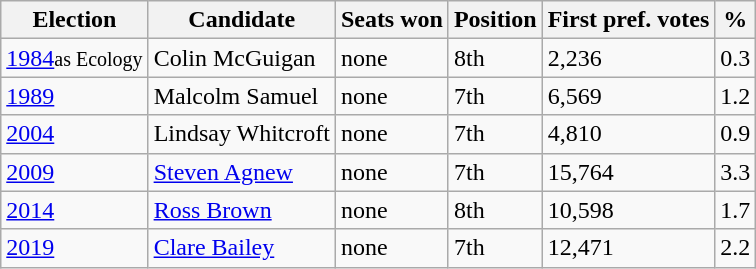<table class="wikitable">
<tr>
<th>Election</th>
<th>Candidate</th>
<th>Seats won</th>
<th>Position</th>
<th>First pref. votes</th>
<th>%</th>
</tr>
<tr>
<td><a href='#'>1984</a><small>as Ecology</small></td>
<td>Colin McGuigan</td>
<td>none</td>
<td>8th</td>
<td>2,236</td>
<td>0.3</td>
</tr>
<tr>
<td><a href='#'>1989</a></td>
<td>Malcolm Samuel</td>
<td>none</td>
<td>7th</td>
<td>6,569</td>
<td>1.2</td>
</tr>
<tr>
<td><a href='#'>2004</a></td>
<td>Lindsay Whitcroft</td>
<td>none</td>
<td>7th</td>
<td>4,810</td>
<td>0.9</td>
</tr>
<tr>
<td><a href='#'>2009</a></td>
<td><a href='#'>Steven Agnew</a></td>
<td>none</td>
<td>7th</td>
<td>15,764</td>
<td>3.3</td>
</tr>
<tr>
<td><a href='#'>2014</a></td>
<td><a href='#'>Ross Brown</a></td>
<td>none</td>
<td>8th</td>
<td>10,598</td>
<td>1.7</td>
</tr>
<tr>
<td><a href='#'>2019</a></td>
<td><a href='#'>Clare Bailey</a></td>
<td>none</td>
<td>7th</td>
<td>12,471</td>
<td>2.2</td>
</tr>
</table>
